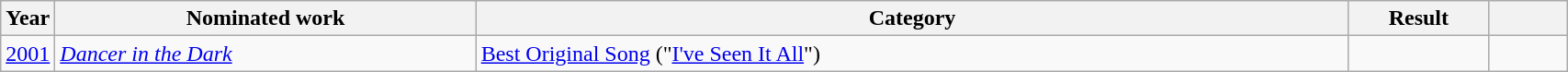<table class=wikitable width=90%>
<tr>
<th width=3%>Year</th>
<th width=27%>Nominated work</th>
<th width=56%>Category</th>
<th width=9%>Result</th>
<th width=5%></th>
</tr>
<tr>
<td><a href='#'>2001</a></td>
<td><em><a href='#'>Dancer in the Dark</a></em></td>
<td><a href='#'>Best Original Song</a> ("<a href='#'>I've Seen It All</a>")</td>
<td></td>
<td style="text-align:center;"></td>
</tr>
</table>
